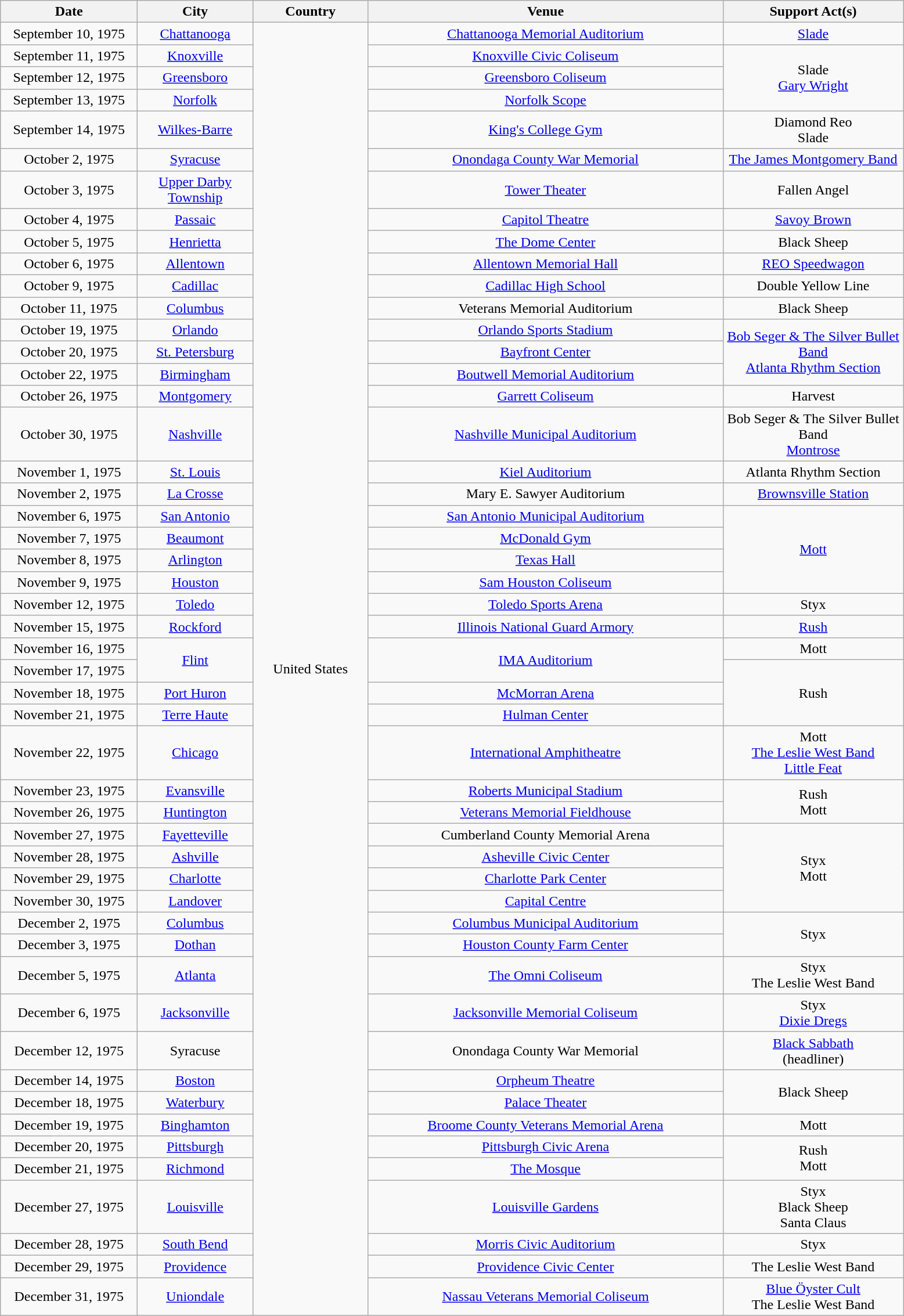<table class="wikitable" style="text-align:center;">
<tr>
<th width="150">Date</th>
<th width="125">City</th>
<th width="125">Country</th>
<th width="400">Venue</th>
<th width="200">Support Act(s)</th>
</tr>
<tr>
<td>September 10, 1975</td>
<td><a href='#'>Chattanooga</a></td>
<td rowspan="50">United States</td>
<td><a href='#'>Chattanooga Memorial Auditorium</a></td>
<td><a href='#'>Slade</a></td>
</tr>
<tr>
<td>September 11, 1975</td>
<td><a href='#'>Knoxville</a></td>
<td><a href='#'>Knoxville Civic Coliseum</a></td>
<td rowspan="3">Slade<br><a href='#'>Gary Wright</a></td>
</tr>
<tr>
<td>September 12, 1975</td>
<td><a href='#'>Greensboro</a></td>
<td><a href='#'>Greensboro Coliseum</a></td>
</tr>
<tr>
<td>September 13, 1975</td>
<td><a href='#'>Norfolk</a></td>
<td><a href='#'>Norfolk Scope</a></td>
</tr>
<tr>
<td>September 14, 1975</td>
<td><a href='#'>Wilkes-Barre</a></td>
<td><a href='#'>King's College Gym</a></td>
<td>Diamond Reo<br>Slade</td>
</tr>
<tr>
<td>October 2, 1975</td>
<td><a href='#'>Syracuse</a></td>
<td><a href='#'>Onondaga County War Memorial</a></td>
<td><a href='#'>The James Montgomery Band</a></td>
</tr>
<tr>
<td>October 3, 1975</td>
<td><a href='#'>Upper Darby Township</a></td>
<td><a href='#'>Tower Theater</a></td>
<td>Fallen Angel</td>
</tr>
<tr>
<td>October 4, 1975</td>
<td><a href='#'>Passaic</a></td>
<td><a href='#'>Capitol Theatre</a></td>
<td><a href='#'>Savoy Brown</a></td>
</tr>
<tr>
<td>October 5, 1975</td>
<td><a href='#'>Henrietta</a></td>
<td><a href='#'>The Dome Center</a></td>
<td>Black Sheep</td>
</tr>
<tr>
<td>October 6, 1975</td>
<td><a href='#'>Allentown</a></td>
<td><a href='#'>Allentown Memorial Hall</a></td>
<td><a href='#'>REO Speedwagon</a></td>
</tr>
<tr>
<td>October 9, 1975</td>
<td><a href='#'>Cadillac</a></td>
<td><a href='#'>Cadillac High School</a></td>
<td>Double Yellow Line</td>
</tr>
<tr>
<td>October 11, 1975</td>
<td><a href='#'>Columbus</a></td>
<td>Veterans Memorial Auditorium</td>
<td>Black Sheep</td>
</tr>
<tr>
<td>October 19, 1975</td>
<td><a href='#'>Orlando</a></td>
<td><a href='#'>Orlando Sports Stadium</a></td>
<td rowspan="3"><a href='#'>Bob Seger & The Silver Bullet Band</a><br><a href='#'>Atlanta Rhythm Section</a></td>
</tr>
<tr>
<td>October 20, 1975</td>
<td><a href='#'>St. Petersburg</a></td>
<td><a href='#'>Bayfront Center</a></td>
</tr>
<tr>
<td>October 22, 1975</td>
<td><a href='#'>Birmingham</a></td>
<td><a href='#'>Boutwell Memorial Auditorium</a></td>
</tr>
<tr>
<td>October 26, 1975</td>
<td><a href='#'>Montgomery</a></td>
<td><a href='#'>Garrett Coliseum</a></td>
<td>Harvest</td>
</tr>
<tr>
<td>October 30, 1975</td>
<td><a href='#'>Nashville</a></td>
<td><a href='#'>Nashville Municipal Auditorium</a></td>
<td>Bob Seger & The Silver Bullet Band<br><a href='#'>Montrose</a></td>
</tr>
<tr>
<td>November 1, 1975</td>
<td><a href='#'>St. Louis</a></td>
<td><a href='#'>Kiel Auditorium</a></td>
<td>Atlanta Rhythm Section</td>
</tr>
<tr>
<td>November 2, 1975</td>
<td><a href='#'>La Crosse</a></td>
<td>Mary E. Sawyer Auditorium</td>
<td><a href='#'>Brownsville Station</a></td>
</tr>
<tr>
<td>November 6, 1975</td>
<td><a href='#'>San Antonio</a></td>
<td><a href='#'>San Antonio Municipal Auditorium</a></td>
<td rowspan="4"><a href='#'>Mott</a></td>
</tr>
<tr>
<td>November 7, 1975</td>
<td><a href='#'>Beaumont</a></td>
<td><a href='#'>McDonald Gym</a></td>
</tr>
<tr>
<td>November 8, 1975</td>
<td><a href='#'>Arlington</a></td>
<td><a href='#'>Texas Hall</a></td>
</tr>
<tr>
<td>November 9, 1975</td>
<td><a href='#'>Houston</a></td>
<td><a href='#'>Sam Houston Coliseum</a></td>
</tr>
<tr>
<td>November 12, 1975</td>
<td><a href='#'>Toledo</a></td>
<td><a href='#'>Toledo Sports Arena</a></td>
<td>Styx</td>
</tr>
<tr>
<td>November 15, 1975</td>
<td><a href='#'>Rockford</a></td>
<td><a href='#'>Illinois National Guard Armory</a></td>
<td><a href='#'>Rush</a></td>
</tr>
<tr>
<td>November 16, 1975</td>
<td rowspan="2"><a href='#'>Flint</a></td>
<td rowspan="2"><a href='#'>IMA Auditorium</a></td>
<td>Mott</td>
</tr>
<tr>
<td>November 17, 1975</td>
<td rowspan="3">Rush</td>
</tr>
<tr>
<td>November 18, 1975</td>
<td><a href='#'>Port Huron</a></td>
<td><a href='#'>McMorran Arena</a></td>
</tr>
<tr>
<td>November 21, 1975</td>
<td><a href='#'>Terre Haute</a></td>
<td><a href='#'>Hulman Center</a></td>
</tr>
<tr>
<td>November 22, 1975</td>
<td><a href='#'>Chicago</a></td>
<td><a href='#'>International Amphitheatre</a></td>
<td>Mott<br><a href='#'>The Leslie West Band</a><br><a href='#'>Little Feat</a></td>
</tr>
<tr>
<td>November 23, 1975</td>
<td><a href='#'>Evansville</a></td>
<td><a href='#'>Roberts Municipal Stadium</a></td>
<td rowspan="2">Rush<br>Mott</td>
</tr>
<tr>
<td>November 26, 1975</td>
<td><a href='#'>Huntington</a></td>
<td><a href='#'>Veterans Memorial Fieldhouse</a></td>
</tr>
<tr>
<td>November 27, 1975</td>
<td><a href='#'>Fayetteville</a></td>
<td>Cumberland County Memorial Arena</td>
<td rowspan="4">Styx<br>Mott</td>
</tr>
<tr>
<td>November 28, 1975</td>
<td><a href='#'>Ashville</a></td>
<td><a href='#'>Asheville Civic Center</a></td>
</tr>
<tr>
<td>November 29, 1975</td>
<td><a href='#'>Charlotte</a></td>
<td><a href='#'>Charlotte Park Center</a></td>
</tr>
<tr>
<td>November 30, 1975</td>
<td><a href='#'>Landover</a></td>
<td><a href='#'>Capital Centre</a></td>
</tr>
<tr>
<td>December 2, 1975</td>
<td><a href='#'>Columbus</a></td>
<td><a href='#'>Columbus Municipal Auditorium</a></td>
<td rowspan="2">Styx</td>
</tr>
<tr>
<td>December 3, 1975</td>
<td><a href='#'>Dothan</a></td>
<td><a href='#'>Houston County Farm Center</a></td>
</tr>
<tr>
<td>December 5, 1975</td>
<td><a href='#'>Atlanta</a></td>
<td><a href='#'>The Omni Coliseum</a></td>
<td>Styx<br>The Leslie West Band</td>
</tr>
<tr>
<td>December 6, 1975</td>
<td><a href='#'>Jacksonville</a></td>
<td><a href='#'>Jacksonville Memorial Coliseum</a></td>
<td>Styx<br><a href='#'>Dixie Dregs</a></td>
</tr>
<tr>
<td>December 12, 1975</td>
<td>Syracuse</td>
<td>Onondaga County War Memorial</td>
<td><a href='#'>Black Sabbath</a><br>(headliner)</td>
</tr>
<tr>
<td>December 14, 1975</td>
<td><a href='#'>Boston</a></td>
<td><a href='#'>Orpheum Theatre</a></td>
<td rowspan="2">Black Sheep</td>
</tr>
<tr>
<td>December 18, 1975</td>
<td><a href='#'>Waterbury</a></td>
<td><a href='#'>Palace Theater</a></td>
</tr>
<tr>
<td>December 19, 1975</td>
<td><a href='#'>Binghamton</a></td>
<td><a href='#'>Broome County Veterans Memorial Arena</a></td>
<td>Mott</td>
</tr>
<tr>
<td>December 20, 1975</td>
<td><a href='#'>Pittsburgh</a></td>
<td><a href='#'>Pittsburgh Civic Arena</a></td>
<td rowspan="2">Rush<br>Mott</td>
</tr>
<tr>
<td>December 21, 1975</td>
<td><a href='#'>Richmond</a></td>
<td><a href='#'>The Mosque</a></td>
</tr>
<tr>
<td>December 27, 1975</td>
<td><a href='#'>Louisville</a></td>
<td><a href='#'>Louisville Gardens</a></td>
<td>Styx<br>Black Sheep<br>Santa Claus</td>
</tr>
<tr>
<td>December 28, 1975</td>
<td><a href='#'>South Bend</a></td>
<td><a href='#'>Morris Civic Auditorium</a></td>
<td>Styx</td>
</tr>
<tr>
<td>December 29, 1975</td>
<td><a href='#'>Providence</a></td>
<td><a href='#'>Providence Civic Center</a></td>
<td>The Leslie West Band</td>
</tr>
<tr>
<td>December 31, 1975</td>
<td><a href='#'>Uniondale</a></td>
<td><a href='#'>Nassau Veterans Memorial Coliseum</a></td>
<td><a href='#'>Blue Öyster Cult</a><br>The Leslie West Band</td>
</tr>
</table>
